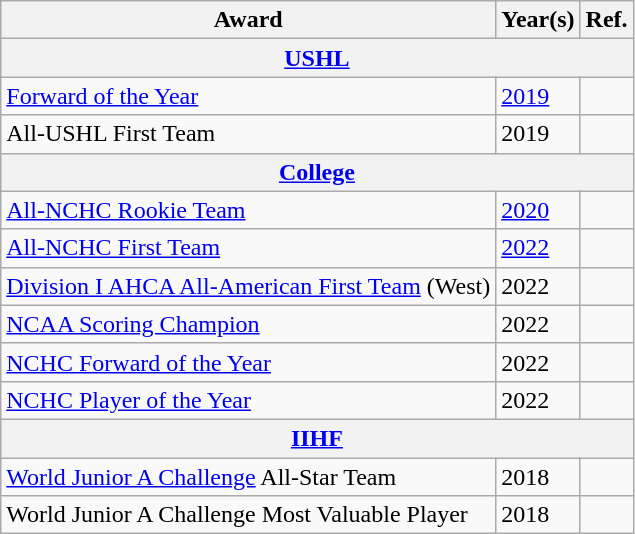<table class="wikitable">
<tr>
<th>Award</th>
<th>Year(s)</th>
<th>Ref.</th>
</tr>
<tr>
<th colspan="3"><a href='#'>USHL</a></th>
</tr>
<tr>
<td><a href='#'>Forward of the Year</a></td>
<td><a href='#'>2019</a></td>
<td></td>
</tr>
<tr>
<td>All-USHL First Team</td>
<td>2019</td>
<td></td>
</tr>
<tr>
<th colspan="3"><a href='#'>College</a></th>
</tr>
<tr>
<td><a href='#'>All-NCHC Rookie Team</a></td>
<td><a href='#'>2020</a></td>
<td></td>
</tr>
<tr>
<td><a href='#'>All-NCHC First Team</a></td>
<td><a href='#'>2022</a></td>
<td></td>
</tr>
<tr>
<td><a href='#'>Division I AHCA All-American First Team</a> (West)</td>
<td>2022</td>
<td></td>
</tr>
<tr>
<td><a href='#'>NCAA Scoring Champion</a></td>
<td>2022</td>
<td></td>
</tr>
<tr>
<td><a href='#'>NCHC Forward of the Year</a></td>
<td>2022</td>
<td></td>
</tr>
<tr>
<td><a href='#'>NCHC Player of the Year</a></td>
<td>2022</td>
<td></td>
</tr>
<tr>
<th colspan="3"><a href='#'>IIHF</a></th>
</tr>
<tr>
<td><a href='#'>World Junior A Challenge</a> All-Star Team</td>
<td>2018</td>
<td></td>
</tr>
<tr>
<td>World Junior A Challenge Most Valuable Player</td>
<td>2018</td>
<td></td>
</tr>
</table>
